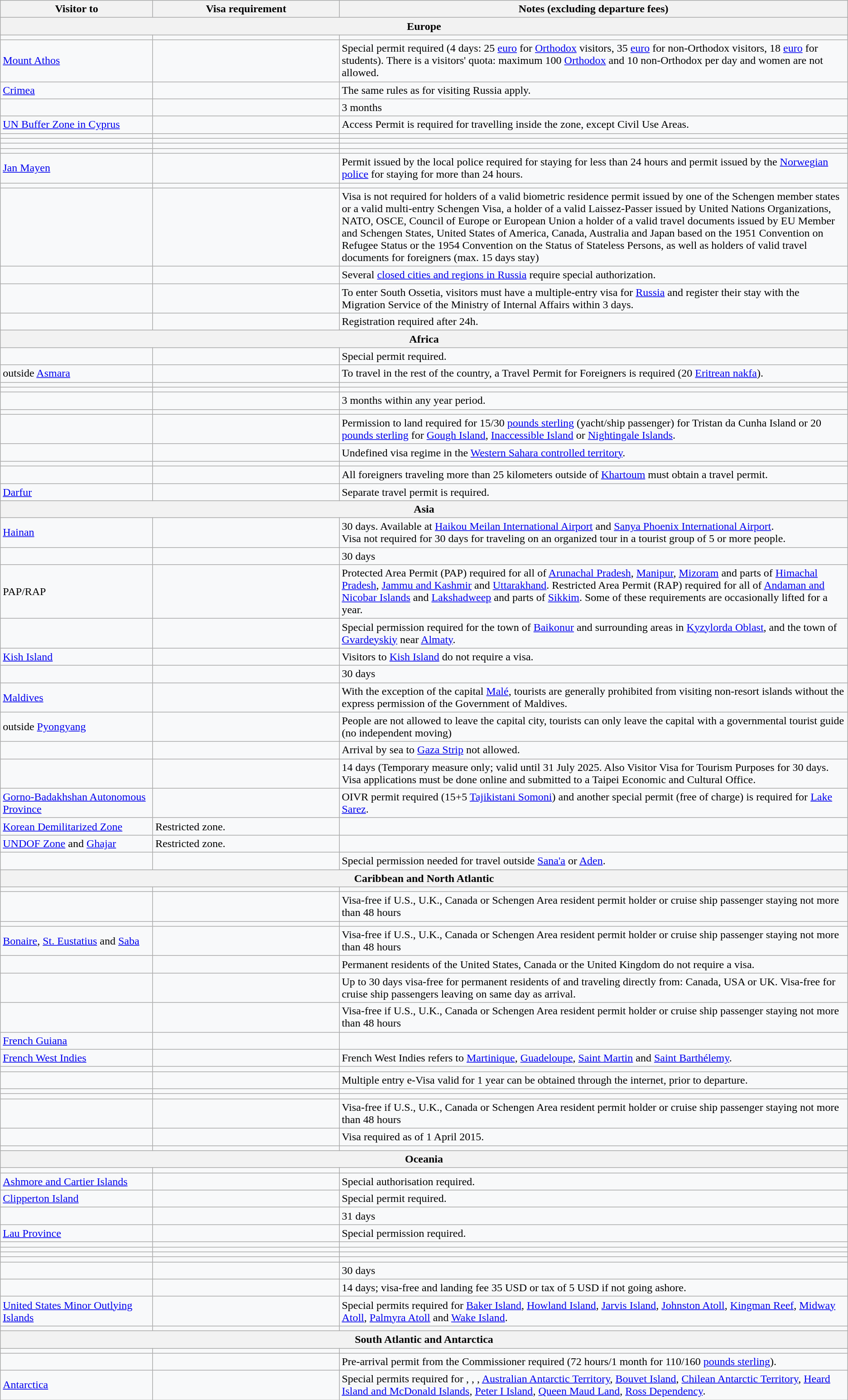<table class="wikitable sortable sticky-header mw-datatable" style="text-align: left; table-layout: fixed;background:#f8f9faff; ">
<tr>
<th style="width:18%;">Visitor to</th>
<th style="width:22%;">Visa requirement</th>
<th>Notes (excluding departure fees)</th>
</tr>
<tr>
<th colspan="3">Europe</th>
</tr>
<tr>
<td></td>
<td></td>
<td></td>
</tr>
<tr>
<td> <a href='#'>Mount Athos</a></td>
<td></td>
<td>Special permit required (4 days: 25 <a href='#'>euro</a> for <a href='#'>Orthodox</a> visitors, 35 <a href='#'>euro</a> for non-Orthodox visitors, 18 <a href='#'>euro</a> for students). There is a visitors' quota: maximum 100 <a href='#'>Orthodox</a> and 10 non-Orthodox per day and women are not allowed.</td>
</tr>
<tr>
<td> <a href='#'>Crimea</a></td>
<td></td>
<td>The same rules as for visiting Russia apply.</td>
</tr>
<tr>
<td></td>
<td></td>
<td>3 months</td>
</tr>
<tr>
<td> <a href='#'>UN Buffer Zone in Cyprus</a></td>
<td></td>
<td>Access Permit is required for travelling inside the zone, except Civil Use Areas.</td>
</tr>
<tr>
<td></td>
<td></td>
<td></td>
</tr>
<tr>
<td></td>
<td></td>
<td></td>
</tr>
<tr>
<td></td>
<td></td>
<td></td>
</tr>
<tr>
<td></td>
<td></td>
<td></td>
</tr>
<tr>
<td> <a href='#'>Jan Mayen</a></td>
<td></td>
<td>Permit issued by the local police required for staying for less than 24 hours and permit issued by the <a href='#'>Norwegian police</a> for staying for more than 24 hours.</td>
</tr>
<tr>
<td></td>
<td></td>
<td></td>
</tr>
<tr>
<td></td>
<td></td>
<td>Visa is not required for holders of a valid biometric residence permit issued by one of the Schengen member states or a valid multi-entry Schengen Visa, a holder of a valid Laissez-Passer issued by United Nations Organizations, NATO, OSCE, Council of Europe or European Union a holder of a valid travel documents issued by EU Member and Schengen States, United States of America, Canada, Australia and Japan based on the 1951 Convention on Refugee Status or the 1954 Convention on the Status of Stateless Persons, as well as holders of valid travel documents for foreigners (max. 15 days stay)</td>
</tr>
<tr>
<td></td>
<td></td>
<td>Several <a href='#'>closed cities and regions in Russia</a> require special authorization.</td>
</tr>
<tr>
<td></td>
<td></td>
<td>To enter South Ossetia, visitors must have a multiple-entry visa for <a href='#'>Russia</a> and register their stay with the Migration Service of the Ministry of Internal Affairs within 3 days.</td>
</tr>
<tr>
<td></td>
<td></td>
<td>Registration required after 24h.</td>
</tr>
<tr>
<th colspan="3">Africa</th>
</tr>
<tr>
<td></td>
<td></td>
<td>Special permit required.</td>
</tr>
<tr>
<td> outside <a href='#'>Asmara</a></td>
<td></td>
<td>To travel in the rest of the country, a Travel Permit for Foreigners is required (20 <a href='#'>Eritrean nakfa</a>).</td>
</tr>
<tr>
<td></td>
<td></td>
<td></td>
</tr>
<tr>
<td></td>
<td></td>
<td></td>
</tr>
<tr>
<td></td>
<td></td>
<td>3 months within any year period.</td>
</tr>
<tr>
<td></td>
<td></td>
<td></td>
</tr>
<tr>
<td></td>
<td></td>
<td>Permission to land required for 15/30 <a href='#'>pounds sterling</a> (yacht/ship passenger) for Tristan da Cunha Island or 20 <a href='#'>pounds sterling</a> for <a href='#'>Gough Island</a>, <a href='#'>Inaccessible Island</a> or <a href='#'>Nightingale Islands</a>.</td>
</tr>
<tr>
<td></td>
<td></td>
<td>Undefined visa regime in the <a href='#'>Western Sahara controlled territory</a>.</td>
</tr>
<tr>
<td></td>
<td></td>
<td></td>
</tr>
<tr>
<td></td>
<td></td>
<td>All foreigners traveling more than 25 kilometers outside of <a href='#'>Khartoum</a> must obtain a travel permit.</td>
</tr>
<tr>
<td> <a href='#'>Darfur</a></td>
<td></td>
<td>Separate travel permit is required.</td>
</tr>
<tr>
<th colspan="3">Asia</th>
</tr>
<tr>
<td> <a href='#'>Hainan</a></td>
<td></td>
<td>30 days. Available at <a href='#'>Haikou Meilan International Airport</a> and <a href='#'>Sanya Phoenix International Airport</a>.<br>Visa not required for 30 days for traveling on an organized tour in a tourist group of 5 or more people.</td>
</tr>
<tr>
<td></td>
<td></td>
<td>30 days</td>
</tr>
<tr>
<td> PAP/RAP</td>
<td></td>
<td>Protected Area Permit (PAP) required for all of <a href='#'>Arunachal Pradesh</a>, <a href='#'>Manipur</a>, <a href='#'>Mizoram</a> and parts of <a href='#'>Himachal Pradesh</a>, <a href='#'>Jammu and Kashmir</a> and <a href='#'>Uttarakhand</a>. Restricted Area Permit (RAP) required for all of <a href='#'>Andaman and Nicobar Islands</a> and <a href='#'>Lakshadweep</a> and parts of <a href='#'>Sikkim</a>. Some of these requirements are occasionally lifted for a year.</td>
</tr>
<tr>
<td></td>
<td></td>
<td>Special permission required for the town of <a href='#'>Baikonur</a> and surrounding areas in <a href='#'>Kyzylorda Oblast</a>, and the town of <a href='#'>Gvardeyskiy</a> near <a href='#'>Almaty</a>.</td>
</tr>
<tr>
<td> <a href='#'>Kish Island</a></td>
<td></td>
<td>Visitors to <a href='#'>Kish Island</a> do not require a visa.</td>
</tr>
<tr>
<td></td>
<td></td>
<td>30 days</td>
</tr>
<tr>
<td> <a href='#'>Maldives</a></td>
<td></td>
<td>With the exception of the capital <a href='#'>Malé</a>, tourists are generally prohibited from visiting non-resort islands without the express permission of the Government of Maldives.</td>
</tr>
<tr>
<td> outside <a href='#'>Pyongyang</a></td>
<td></td>
<td>People are not allowed to leave the capital city, tourists can only leave the capital with a governmental tourist guide (no independent moving)</td>
</tr>
<tr>
<td></td>
<td></td>
<td>Arrival by sea to <a href='#'>Gaza Strip</a> not allowed.</td>
</tr>
<tr>
<td></td>
<td></td>
<td>14 days (Temporary measure only; valid until 31 July 2025. Also Visitor Visa for Tourism Purposes for 30 days.<br>Visa applications must be done online and submitted to a Taipei Economic and Cultural Office.</td>
</tr>
<tr>
<td> <a href='#'>Gorno-Badakhshan Autonomous Province</a></td>
<td></td>
<td>OIVR permit required (15+5 <a href='#'>Tajikistani Somoni</a>) and another special permit (free of charge) is required for <a href='#'>Lake Sarez</a>.</td>
</tr>
<tr>
<td> <a href='#'>Korean Demilitarized Zone</a></td>
<td>Restricted zone.</td>
<td></td>
</tr>
<tr>
<td> <a href='#'>UNDOF Zone</a> and <a href='#'>Ghajar</a></td>
<td>Restricted zone.</td>
<td></td>
</tr>
<tr>
<td></td>
<td></td>
<td>Special permission needed for travel outside <a href='#'>Sana'a</a> or <a href='#'>Aden</a>.</td>
</tr>
<tr>
<th colspan="3">Caribbean and North Atlantic</th>
</tr>
<tr>
<td></td>
<td></td>
<td></td>
</tr>
<tr>
<td></td>
<td></td>
<td>Visa-free if U.S., U.K., Canada or Schengen Area resident permit holder or cruise ship passenger staying not more than 48 hours</td>
</tr>
<tr>
<td></td>
<td></td>
<td></td>
</tr>
<tr>
<td> <a href='#'>Bonaire</a>, <a href='#'>St. Eustatius</a> and <a href='#'>Saba</a></td>
<td></td>
<td>Visa-free if U.S., U.K., Canada or Schengen Area resident permit holder or cruise ship passenger staying not more than 48 hours</td>
</tr>
<tr>
<td></td>
<td></td>
<td>Permanent residents of the United States, Canada or the United Kingdom do not require a visa.</td>
</tr>
<tr>
<td></td>
<td></td>
<td>Up to 30 days visa-free for permanent residents of and traveling directly from: Canada, USA or UK. Visa-free for cruise ship passengers leaving on same day as arrival.</td>
</tr>
<tr>
<td></td>
<td></td>
<td>Visa-free if U.S., U.K., Canada or Schengen Area resident permit holder or cruise ship passenger staying not more than 48 hours</td>
</tr>
<tr>
<td> <a href='#'>French Guiana</a></td>
<td></td>
<td></td>
</tr>
<tr>
<td> <a href='#'>French West Indies</a></td>
<td></td>
<td>French West Indies refers to <a href='#'>Martinique</a>, <a href='#'>Guadeloupe</a>, <a href='#'>Saint Martin</a> and <a href='#'>Saint Barthélemy</a>.</td>
</tr>
<tr>
<td></td>
<td></td>
<td></td>
</tr>
<tr>
<td></td>
<td></td>
<td>Multiple entry e-Visa valid for 1 year can be obtained through the internet, prior to departure.</td>
</tr>
<tr>
<td></td>
<td></td>
<td></td>
</tr>
<tr>
<td></td>
<td></td>
<td></td>
</tr>
<tr>
<td></td>
<td></td>
<td>Visa-free if U.S., U.K., Canada or Schengen Area resident permit holder or cruise ship passenger staying not more than 48 hours</td>
</tr>
<tr>
<td></td>
<td></td>
<td>Visa required as of 1 April 2015.</td>
</tr>
<tr>
<td></td>
<td></td>
<td></td>
</tr>
<tr>
<th colspan="3">Oceania</th>
</tr>
<tr>
<td></td>
<td></td>
<td></td>
</tr>
<tr>
<td> <a href='#'>Ashmore and Cartier Islands</a></td>
<td></td>
<td>Special authorisation required.</td>
</tr>
<tr>
<td> <a href='#'>Clipperton Island</a></td>
<td></td>
<td>Special permit required.</td>
</tr>
<tr>
<td></td>
<td></td>
<td>31 days</td>
</tr>
<tr>
<td> <a href='#'>Lau Province</a></td>
<td></td>
<td>Special permission required.</td>
</tr>
<tr>
<td></td>
<td></td>
<td></td>
</tr>
<tr>
<td></td>
<td></td>
<td></td>
</tr>
<tr>
<td></td>
<td></td>
<td></td>
</tr>
<tr>
<td></td>
<td></td>
<td></td>
</tr>
<tr>
<td></td>
<td></td>
<td>30 days</td>
</tr>
<tr>
<td></td>
<td></td>
<td>14 days; visa-free and landing fee 35 USD or tax of 5 USD if not going ashore.</td>
</tr>
<tr>
<td> <a href='#'>United States Minor Outlying Islands</a></td>
<td></td>
<td>Special permits required for <a href='#'>Baker Island</a>, <a href='#'>Howland Island</a>, <a href='#'>Jarvis Island</a>, <a href='#'>Johnston Atoll</a>, <a href='#'>Kingman Reef</a>, <a href='#'>Midway Atoll</a>, <a href='#'>Palmyra Atoll</a> and <a href='#'>Wake Island</a>.</td>
</tr>
<tr>
<td></td>
<td></td>
<td></td>
</tr>
<tr>
<th colspan="3">South Atlantic and Antarctica</th>
</tr>
<tr>
<td></td>
<td></td>
<td></td>
</tr>
<tr>
<td></td>
<td></td>
<td>Pre-arrival permit from the Commissioner required (72 hours/1 month for 110/160 <a href='#'>pounds sterling</a>).</td>
</tr>
<tr>
<td><a href='#'>Antarctica</a></td>
<td></td>
<td>Special permits required for , , ,  <a href='#'>Australian Antarctic Territory</a>,  <a href='#'>Bouvet Island</a>,  <a href='#'>Chilean Antarctic Territory</a>,  <a href='#'>Heard Island and McDonald Islands</a>,  <a href='#'>Peter I Island</a>,  <a href='#'>Queen Maud Land</a>,  <a href='#'>Ross Dependency</a>.</td>
</tr>
</table>
